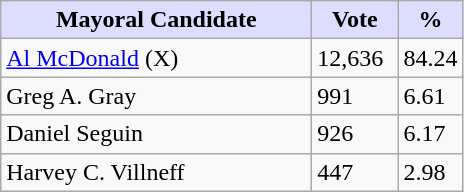<table class="wikitable">
<tr>
<th style="background:#ddf; width:200px;">Mayoral Candidate </th>
<th style="background:#ddf; width:50px;">Vote</th>
<th style="background:#ddf; width:30px;">%</th>
</tr>
<tr>
<td><a href='#'>Al McDonald</a> (X)</td>
<td>12,636</td>
<td>84.24</td>
</tr>
<tr>
<td>Greg A. Gray</td>
<td>991</td>
<td>6.61</td>
</tr>
<tr>
<td>Daniel Seguin</td>
<td>926</td>
<td>6.17</td>
</tr>
<tr>
<td>Harvey C. Villneff</td>
<td>447</td>
<td>2.98</td>
</tr>
</table>
